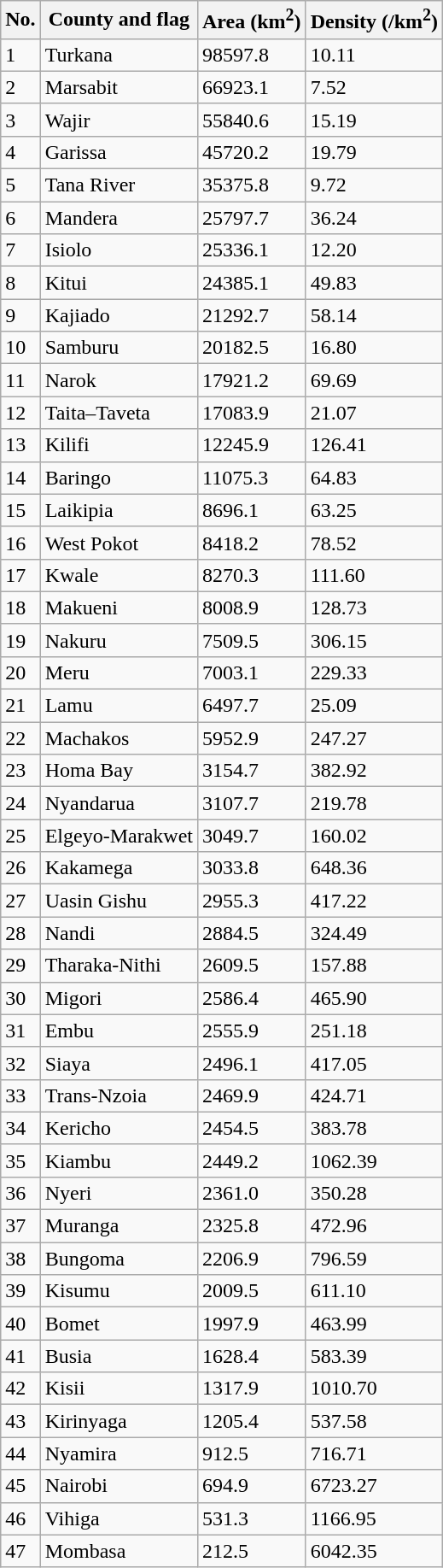<table class="wikitable sortable">
<tr>
<th>No.</th>
<th>County and flag</th>
<th>Area (km<sup>2</sup>)</th>
<th>Density (/km<sup>2</sup>)</th>
</tr>
<tr>
<td>1</td>
<td> Turkana</td>
<td>98597.8</td>
<td>10.11</td>
</tr>
<tr>
<td>2</td>
<td> Marsabit</td>
<td>66923.1</td>
<td>7.52</td>
</tr>
<tr>
<td>3</td>
<td> Wajir</td>
<td>55840.6</td>
<td>15.19</td>
</tr>
<tr>
<td>4</td>
<td> Garissa</td>
<td>45720.2</td>
<td>19.79</td>
</tr>
<tr>
<td>5</td>
<td> Tana River</td>
<td>35375.8</td>
<td>9.72</td>
</tr>
<tr>
<td>6</td>
<td> Mandera</td>
<td>25797.7</td>
<td>36.24</td>
</tr>
<tr>
<td>7</td>
<td> Isiolo</td>
<td>25336.1</td>
<td>12.20</td>
</tr>
<tr>
<td>8</td>
<td> Kitui</td>
<td>24385.1</td>
<td>49.83</td>
</tr>
<tr>
<td>9</td>
<td> Kajiado</td>
<td>21292.7</td>
<td>58.14</td>
</tr>
<tr>
<td>10</td>
<td> Samburu</td>
<td>20182.5</td>
<td>16.80</td>
</tr>
<tr>
<td>11</td>
<td> Narok</td>
<td>17921.2</td>
<td>69.69</td>
</tr>
<tr>
<td>12</td>
<td> Taita–Taveta</td>
<td>17083.9</td>
<td>21.07</td>
</tr>
<tr>
<td>13</td>
<td> Kilifi</td>
<td>12245.9</td>
<td>126.41</td>
</tr>
<tr>
<td>14</td>
<td> Baringo</td>
<td>11075.3</td>
<td>64.83</td>
</tr>
<tr>
<td>15</td>
<td> Laikipia</td>
<td>8696.1</td>
<td>63.25</td>
</tr>
<tr>
<td>16</td>
<td> West Pokot</td>
<td>8418.2</td>
<td>78.52</td>
</tr>
<tr>
<td>17</td>
<td> Kwale</td>
<td>8270.3</td>
<td>111.60</td>
</tr>
<tr>
<td>18</td>
<td> Makueni</td>
<td>8008.9</td>
<td>128.73</td>
</tr>
<tr>
<td>19</td>
<td> Nakuru</td>
<td>7509.5</td>
<td>306.15</td>
</tr>
<tr>
<td>20</td>
<td> Meru</td>
<td>7003.1</td>
<td>229.33</td>
</tr>
<tr>
<td>21</td>
<td> Lamu</td>
<td>6497.7</td>
<td>25.09</td>
</tr>
<tr>
<td>22</td>
<td> Machakos</td>
<td>5952.9</td>
<td>247.27</td>
</tr>
<tr>
<td>23</td>
<td> Homa Bay</td>
<td>3154.7</td>
<td>382.92</td>
</tr>
<tr>
<td>24</td>
<td> Nyandarua</td>
<td>3107.7</td>
<td>219.78</td>
</tr>
<tr>
<td>25</td>
<td> Elgeyo-Marakwet</td>
<td>3049.7</td>
<td>160.02</td>
</tr>
<tr>
<td>26</td>
<td> Kakamega</td>
<td>3033.8</td>
<td>648.36</td>
</tr>
<tr>
<td>27</td>
<td> Uasin Gishu</td>
<td>2955.3</td>
<td>417.22</td>
</tr>
<tr>
<td>28</td>
<td> Nandi</td>
<td>2884.5</td>
<td>324.49</td>
</tr>
<tr>
<td>29</td>
<td> Tharaka-Nithi</td>
<td>2609.5</td>
<td>157.88</td>
</tr>
<tr>
<td>30</td>
<td> Migori</td>
<td>2586.4</td>
<td>465.90</td>
</tr>
<tr>
<td>31</td>
<td> Embu</td>
<td>2555.9</td>
<td>251.18</td>
</tr>
<tr>
<td>32</td>
<td> Siaya</td>
<td>2496.1</td>
<td>417.05</td>
</tr>
<tr>
<td>33</td>
<td> Trans-Nzoia</td>
<td>2469.9</td>
<td>424.71</td>
</tr>
<tr>
<td>34</td>
<td> Kericho</td>
<td>2454.5</td>
<td>383.78</td>
</tr>
<tr>
<td>35</td>
<td> Kiambu</td>
<td>2449.2</td>
<td>1062.39</td>
</tr>
<tr>
<td>36</td>
<td> Nyeri</td>
<td>2361.0</td>
<td>350.28</td>
</tr>
<tr>
<td>37</td>
<td> Muranga</td>
<td>2325.8</td>
<td>472.96</td>
</tr>
<tr>
<td>38</td>
<td> Bungoma</td>
<td>2206.9</td>
<td>796.59</td>
</tr>
<tr>
<td>39</td>
<td> Kisumu</td>
<td>2009.5</td>
<td>611.10</td>
</tr>
<tr>
<td>40</td>
<td> Bomet</td>
<td>1997.9</td>
<td>463.99</td>
</tr>
<tr>
<td>41</td>
<td> Busia</td>
<td>1628.4</td>
<td>583.39</td>
</tr>
<tr>
<td>42</td>
<td> Kisii</td>
<td>1317.9</td>
<td>1010.70</td>
</tr>
<tr>
<td>43</td>
<td> Kirinyaga</td>
<td>1205.4</td>
<td>537.58</td>
</tr>
<tr>
<td>44</td>
<td> Nyamira</td>
<td>912.5</td>
<td>716.71</td>
</tr>
<tr>
<td>45</td>
<td> Nairobi</td>
<td>694.9</td>
<td>6723.27</td>
</tr>
<tr>
<td>46</td>
<td> Vihiga</td>
<td>531.3</td>
<td>1166.95</td>
</tr>
<tr>
<td>47</td>
<td> Mombasa</td>
<td>212.5</td>
<td>6042.35</td>
</tr>
</table>
